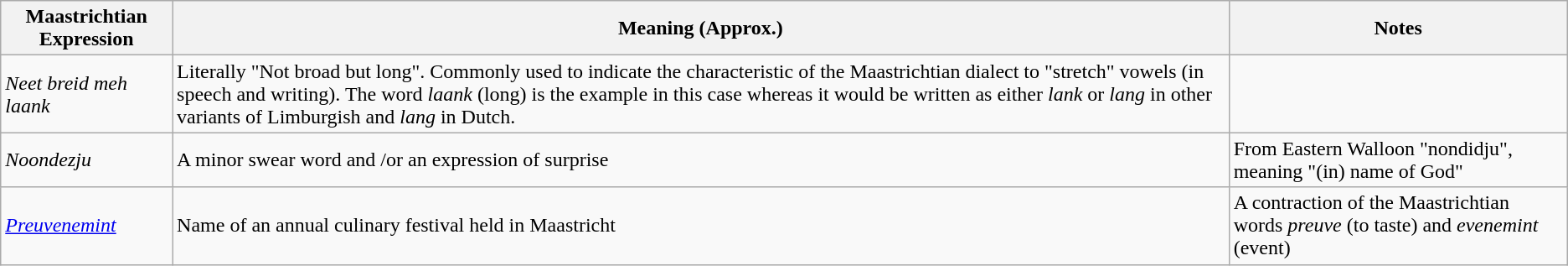<table class="wikitable">
<tr>
<th>Maastrichtian Expression</th>
<th>Meaning (Approx.)</th>
<th>Notes </th>
</tr>
<tr>
<td><em>Neet breid meh laank</em></td>
<td>Literally "Not broad but long". Commonly used to indicate the characteristic of the Maastrichtian dialect to "stretch" vowels (in speech and writing). The word <em>laank</em> (long) is the example in this case whereas it would be written as either <em>lank</em> or <em>lang</em> in other variants of Limburgish and <em>lang</em> in Dutch.</td>
</tr>
<tr>
<td><em>Noondezju</em> </td>
<td>A minor swear word and /or an expression of surprise</td>
<td>From Eastern Walloon "nondidju", meaning "(in) name of God"</td>
</tr>
<tr>
<td><em><a href='#'>Preuvenemint</a></em></td>
<td>Name of an annual culinary festival held in Maastricht</td>
<td>A contraction of the Maastrichtian words <em>preuve</em> (to taste) and <em>evenemint</em> (event)</td>
</tr>
</table>
